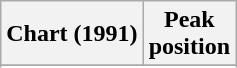<table class="wikitable sortable">
<tr>
<th align="left">Chart (1991)</th>
<th align="center">Peak<br>position</th>
</tr>
<tr>
</tr>
<tr>
</tr>
</table>
